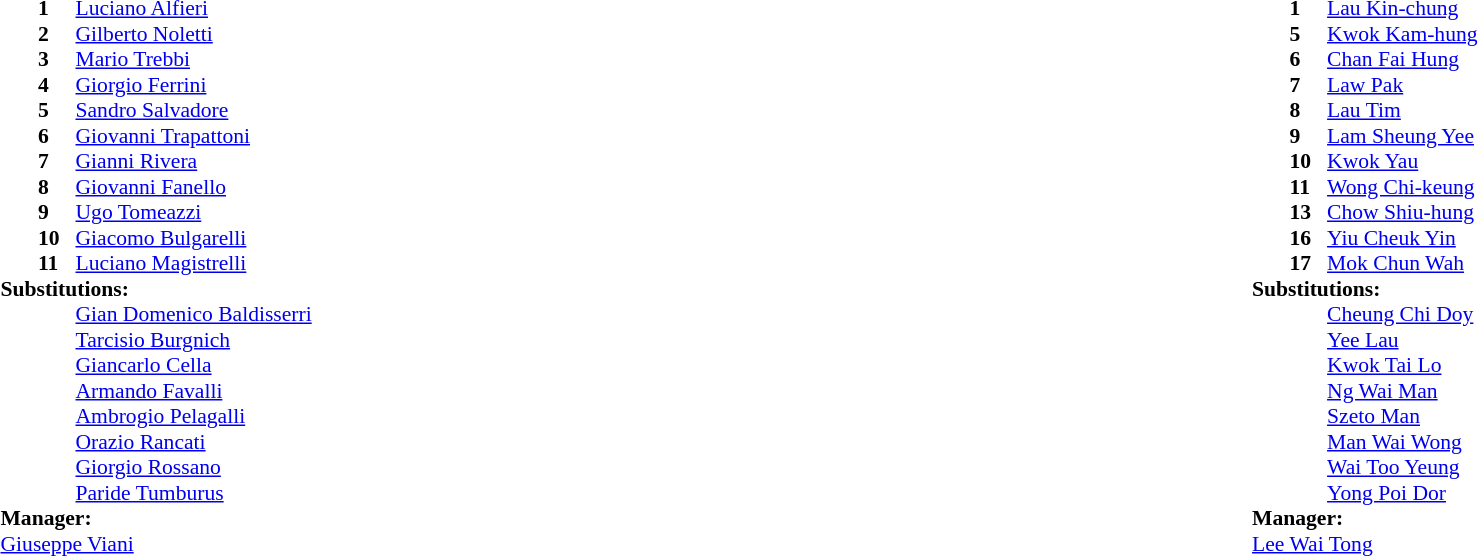<table width="100%">
<tr>
<td valign="top" width="40%"><br><table style="font-size:90%" cellspacing="0" cellpadding="0">
<tr>
<th width=25></th>
<th width=25></th>
</tr>
<tr>
<td></td>
<td><strong>1</strong></td>
<td><a href='#'>Luciano Alfieri</a></td>
</tr>
<tr>
<td></td>
<td><strong>2</strong></td>
<td><a href='#'>Gilberto Noletti</a></td>
</tr>
<tr>
<td></td>
<td><strong>3</strong></td>
<td><a href='#'>Mario Trebbi</a></td>
</tr>
<tr>
<td></td>
<td><strong>4</strong></td>
<td><a href='#'>Giorgio Ferrini</a></td>
</tr>
<tr>
<td></td>
<td><strong>5</strong></td>
<td><a href='#'>Sandro Salvadore</a></td>
</tr>
<tr>
<td></td>
<td><strong>6</strong></td>
<td><a href='#'>Giovanni Trapattoni</a></td>
</tr>
<tr>
<td></td>
<td><strong>7</strong></td>
<td><a href='#'>Gianni Rivera</a></td>
</tr>
<tr>
<td></td>
<td><strong>8</strong></td>
<td><a href='#'>Giovanni Fanello</a></td>
</tr>
<tr>
<td></td>
<td><strong>9</strong></td>
<td><a href='#'>Ugo Tomeazzi</a></td>
</tr>
<tr>
<td></td>
<td><strong>10</strong></td>
<td><a href='#'>Giacomo Bulgarelli</a></td>
</tr>
<tr>
<td></td>
<td><strong>11</strong></td>
<td><a href='#'>Luciano Magistrelli</a></td>
</tr>
<tr>
<td colspan=3><strong>Substitutions:</strong></td>
</tr>
<tr>
<td></td>
<td></td>
<td><a href='#'>Gian Domenico Baldisserri</a></td>
</tr>
<tr>
<td></td>
<td></td>
<td><a href='#'>Tarcisio Burgnich</a></td>
</tr>
<tr>
<td></td>
<td></td>
<td><a href='#'>Giancarlo Cella</a></td>
</tr>
<tr>
<td></td>
<td></td>
<td><a href='#'>Armando Favalli</a></td>
</tr>
<tr>
<td></td>
<td></td>
<td><a href='#'>Ambrogio Pelagalli</a></td>
</tr>
<tr>
<td></td>
<td></td>
<td><a href='#'>Orazio Rancati</a></td>
</tr>
<tr>
<td></td>
<td></td>
<td><a href='#'>Giorgio Rossano</a></td>
</tr>
<tr>
<td></td>
<td></td>
<td><a href='#'>Paride Tumburus</a></td>
</tr>
<tr>
<td colspan=3><strong>Manager:</strong></td>
</tr>
<tr>
<td colspan=3> <a href='#'>Giuseppe Viani</a></td>
</tr>
</table>
</td>
<td valign="top" width="50%"><br><table style="font-size:90%; margin:auto" cellspacing="0" cellpadding="0">
<tr>
<th width=25></th>
<th width=25></th>
</tr>
<tr>
<td></td>
<td><strong>1</strong></td>
<td><a href='#'>Lau Kin-chung</a></td>
</tr>
<tr>
<td></td>
<td><strong>5</strong></td>
<td><a href='#'>Kwok Kam-hung</a></td>
</tr>
<tr>
<td></td>
<td><strong>6</strong></td>
<td><a href='#'>Chan Fai Hung</a></td>
</tr>
<tr>
<td></td>
<td><strong>7</strong></td>
<td><a href='#'>Law Pak</a></td>
</tr>
<tr>
<td></td>
<td><strong>8</strong></td>
<td><a href='#'>Lau Tim</a></td>
</tr>
<tr>
<td></td>
<td><strong>9</strong></td>
<td><a href='#'>Lam Sheung Yee</a></td>
</tr>
<tr>
<td></td>
<td><strong>10</strong></td>
<td><a href='#'>Kwok Yau</a></td>
</tr>
<tr>
<td></td>
<td><strong>11</strong></td>
<td><a href='#'>Wong Chi-keung</a></td>
</tr>
<tr>
<td></td>
<td><strong>13</strong></td>
<td><a href='#'>Chow Shiu-hung</a></td>
</tr>
<tr>
<td></td>
<td><strong>16</strong></td>
<td><a href='#'>Yiu Cheuk Yin</a></td>
</tr>
<tr>
<td></td>
<td><strong>17</strong></td>
<td><a href='#'>Mok Chun Wah</a></td>
</tr>
<tr>
<td colspan=3><strong>Substitutions:</strong></td>
</tr>
<tr>
<td></td>
<td></td>
<td><a href='#'>Cheung Chi Doy</a></td>
</tr>
<tr>
<td></td>
<td></td>
<td><a href='#'>Yee Lau</a></td>
</tr>
<tr>
<td></td>
<td></td>
<td><a href='#'>Kwok Tai Lo</a></td>
</tr>
<tr>
<td></td>
<td></td>
<td><a href='#'>Ng Wai Man</a></td>
</tr>
<tr>
<td></td>
<td></td>
<td><a href='#'>Szeto Man</a></td>
</tr>
<tr>
<td></td>
<td></td>
<td><a href='#'>Man Wai Wong</a></td>
</tr>
<tr>
<td></td>
<td></td>
<td><a href='#'>Wai Too Yeung</a></td>
</tr>
<tr>
<td></td>
<td></td>
<td><a href='#'>Yong Poi Dor</a></td>
</tr>
<tr>
<td colspan=3><strong>Manager:</strong></td>
</tr>
<tr>
<td colspan=3> <a href='#'>Lee Wai Tong</a></td>
</tr>
</table>
</td>
</tr>
</table>
